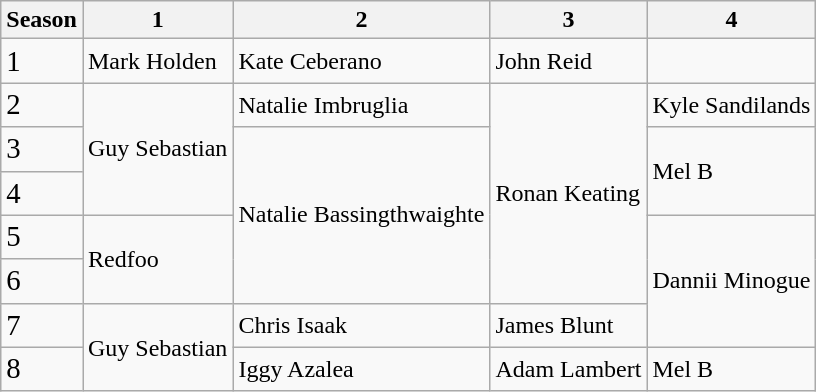<table class="wikitable">
<tr>
<th>Season</th>
<th>1</th>
<th>2</th>
<th>3</th>
<th>4</th>
</tr>
<tr>
<td><big>1</big></td>
<td>Mark Holden</td>
<td>Kate Ceberano</td>
<td>John Reid</td>
<td></td>
</tr>
<tr>
<td><big>2</big></td>
<td rowspan="3">Guy Sebastian</td>
<td>Natalie Imbruglia</td>
<td rowspan="5">Ronan Keating</td>
<td>Kyle Sandilands</td>
</tr>
<tr>
<td><big>3</big></td>
<td rowspan="4">Natalie Bassingthwaighte</td>
<td rowspan="2">Mel B</td>
</tr>
<tr>
<td><big>4</big></td>
</tr>
<tr>
<td><big>5</big></td>
<td rowspan="2">Redfoo</td>
<td rowspan="3">Dannii Minogue</td>
</tr>
<tr>
<td><big>6</big></td>
</tr>
<tr>
<td><big>7</big></td>
<td rowspan="2">Guy Sebastian</td>
<td>Chris Isaak</td>
<td>James Blunt</td>
</tr>
<tr>
<td><big>8</big></td>
<td>Iggy Azalea</td>
<td>Adam Lambert</td>
<td>Mel B</td>
</tr>
</table>
